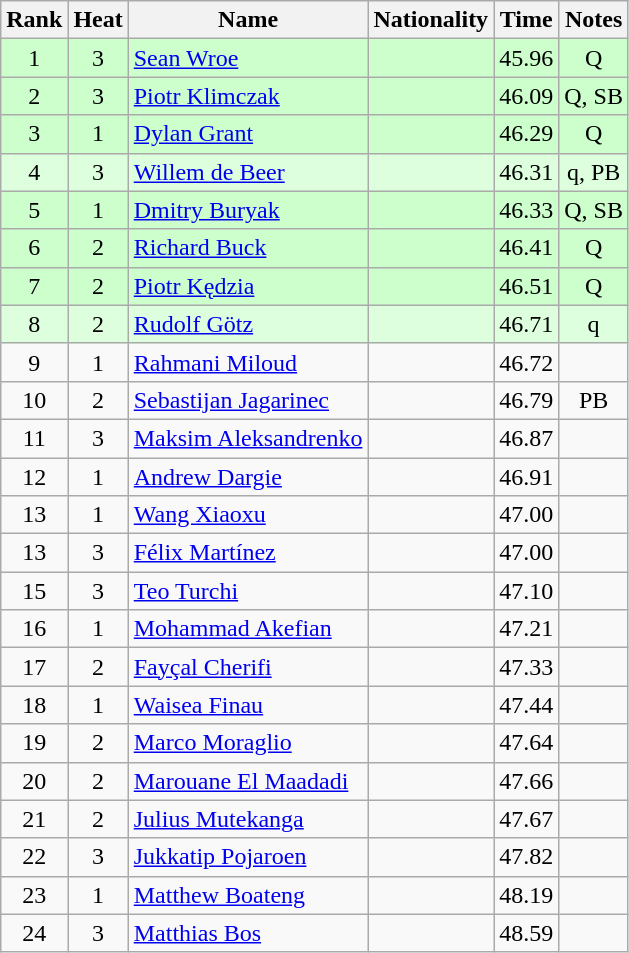<table class="wikitable sortable" style="text-align:center">
<tr>
<th>Rank</th>
<th>Heat</th>
<th>Name</th>
<th>Nationality</th>
<th>Time</th>
<th>Notes</th>
</tr>
<tr bgcolor=ccffcc>
<td>1</td>
<td>3</td>
<td align=left><a href='#'>Sean Wroe</a></td>
<td align=left></td>
<td>45.96</td>
<td>Q</td>
</tr>
<tr bgcolor=ccffcc>
<td>2</td>
<td>3</td>
<td align=left><a href='#'>Piotr Klimczak</a></td>
<td align=left></td>
<td>46.09</td>
<td>Q, SB</td>
</tr>
<tr bgcolor=ccffcc>
<td>3</td>
<td>1</td>
<td align=left><a href='#'>Dylan Grant</a></td>
<td align=left></td>
<td>46.29</td>
<td>Q</td>
</tr>
<tr bgcolor=ddffdd>
<td>4</td>
<td>3</td>
<td align=left><a href='#'>Willem de Beer</a></td>
<td align=left></td>
<td>46.31</td>
<td>q, PB</td>
</tr>
<tr bgcolor=ccffcc>
<td>5</td>
<td>1</td>
<td align=left><a href='#'>Dmitry Buryak</a></td>
<td align=left></td>
<td>46.33</td>
<td>Q, SB</td>
</tr>
<tr bgcolor=ccffcc>
<td>6</td>
<td>2</td>
<td align=left><a href='#'>Richard Buck</a></td>
<td align=left></td>
<td>46.41</td>
<td>Q</td>
</tr>
<tr bgcolor=ccffcc>
<td>7</td>
<td>2</td>
<td align=left><a href='#'>Piotr Kędzia</a></td>
<td align=left></td>
<td>46.51</td>
<td>Q</td>
</tr>
<tr bgcolor=ddffdd>
<td>8</td>
<td>2</td>
<td align=left><a href='#'>Rudolf Götz</a></td>
<td align=left></td>
<td>46.71</td>
<td>q</td>
</tr>
<tr>
<td>9</td>
<td>1</td>
<td align=left><a href='#'>Rahmani Miloud</a></td>
<td align=left></td>
<td>46.72</td>
<td></td>
</tr>
<tr>
<td>10</td>
<td>2</td>
<td align=left><a href='#'>Sebastijan Jagarinec</a></td>
<td align=left></td>
<td>46.79</td>
<td>PB</td>
</tr>
<tr>
<td>11</td>
<td>3</td>
<td align=left><a href='#'>Maksim Aleksandrenko</a></td>
<td align=left></td>
<td>46.87</td>
<td></td>
</tr>
<tr>
<td>12</td>
<td>1</td>
<td align=left><a href='#'>Andrew Dargie</a></td>
<td align=left></td>
<td>46.91</td>
<td></td>
</tr>
<tr>
<td>13</td>
<td>1</td>
<td align=left><a href='#'>Wang Xiaoxu</a></td>
<td align=left></td>
<td>47.00</td>
<td></td>
</tr>
<tr>
<td>13</td>
<td>3</td>
<td align=left><a href='#'>Félix Martínez</a></td>
<td align=left></td>
<td>47.00</td>
<td></td>
</tr>
<tr>
<td>15</td>
<td>3</td>
<td align=left><a href='#'>Teo Turchi</a></td>
<td align=left></td>
<td>47.10</td>
<td></td>
</tr>
<tr>
<td>16</td>
<td>1</td>
<td align=left><a href='#'>Mohammad Akefian</a></td>
<td align=left></td>
<td>47.21</td>
<td></td>
</tr>
<tr>
<td>17</td>
<td>2</td>
<td align=left><a href='#'>Fayçal Cherifi</a></td>
<td align=left></td>
<td>47.33</td>
<td></td>
</tr>
<tr>
<td>18</td>
<td>1</td>
<td align=left><a href='#'>Waisea Finau</a></td>
<td align=left></td>
<td>47.44</td>
<td></td>
</tr>
<tr>
<td>19</td>
<td>2</td>
<td align=left><a href='#'>Marco Moraglio</a></td>
<td align=left></td>
<td>47.64</td>
<td></td>
</tr>
<tr>
<td>20</td>
<td>2</td>
<td align=left><a href='#'>Marouane El Maadadi</a></td>
<td align=left></td>
<td>47.66</td>
<td></td>
</tr>
<tr>
<td>21</td>
<td>2</td>
<td align=left><a href='#'>Julius Mutekanga</a></td>
<td align=left></td>
<td>47.67</td>
<td></td>
</tr>
<tr>
<td>22</td>
<td>3</td>
<td align=left><a href='#'>Jukkatip Pojaroen</a></td>
<td align=left></td>
<td>47.82</td>
<td></td>
</tr>
<tr>
<td>23</td>
<td>1</td>
<td align=left><a href='#'>Matthew Boateng</a></td>
<td align=left></td>
<td>48.19</td>
<td></td>
</tr>
<tr>
<td>24</td>
<td>3</td>
<td align=left><a href='#'>Matthias Bos</a></td>
<td align=left></td>
<td>48.59</td>
<td></td>
</tr>
</table>
